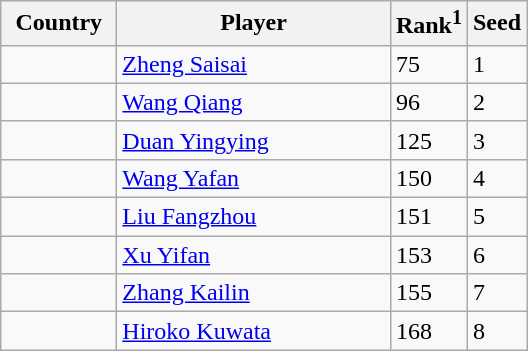<table class="sortable wikitable">
<tr>
<th width="70">Country</th>
<th width="175">Player</th>
<th>Rank<sup>1</sup></th>
<th>Seed</th>
</tr>
<tr>
<td></td>
<td><a href='#'>Zheng Saisai</a></td>
<td>75</td>
<td>1</td>
</tr>
<tr>
<td></td>
<td><a href='#'>Wang Qiang</a></td>
<td>96</td>
<td>2</td>
</tr>
<tr>
<td></td>
<td><a href='#'>Duan Yingying</a></td>
<td>125</td>
<td>3</td>
</tr>
<tr>
<td></td>
<td><a href='#'>Wang Yafan</a></td>
<td>150</td>
<td>4</td>
</tr>
<tr>
<td></td>
<td><a href='#'>Liu Fangzhou</a></td>
<td>151</td>
<td>5</td>
</tr>
<tr>
<td></td>
<td><a href='#'>Xu Yifan</a></td>
<td>153</td>
<td>6</td>
</tr>
<tr>
<td></td>
<td><a href='#'>Zhang Kailin</a></td>
<td>155</td>
<td>7</td>
</tr>
<tr>
<td></td>
<td><a href='#'>Hiroko Kuwata</a></td>
<td>168</td>
<td>8</td>
</tr>
</table>
